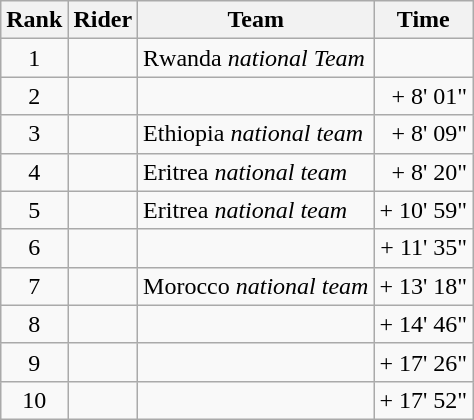<table class="wikitable">
<tr>
<th scope="col">Rank</th>
<th scope="col">Rider</th>
<th scope="col">Team</th>
<th scope="col">Time</th>
</tr>
<tr>
<td style="text-align:center;">1</td>
<td> </td>
<td>Rwanda <em>national Team</em></td>
<td style="text-align:right;"></td>
</tr>
<tr>
<td style="text-align:center;">2</td>
<td></td>
<td></td>
<td style="text-align:right;">+ 8' 01"</td>
</tr>
<tr>
<td style="text-align:center;">3</td>
<td></td>
<td>Ethiopia <em>national team</em></td>
<td style="text-align:right;">+ 8' 09"</td>
</tr>
<tr>
<td style="text-align:center;">4</td>
<td></td>
<td>Eritrea <em>national team</em></td>
<td style="text-align:right;">+ 8' 20"</td>
</tr>
<tr>
<td style="text-align:center;">5</td>
<td></td>
<td>Eritrea <em>national team</em></td>
<td style="text-align:right;">+ 10' 59"</td>
</tr>
<tr>
<td style="text-align:center;">6</td>
<td></td>
<td></td>
<td style="text-align:right;">+ 11' 35"</td>
</tr>
<tr>
<td style="text-align:center;">7</td>
<td></td>
<td>Morocco <em>national team</em></td>
<td style="text-align:right;">+ 13' 18"</td>
</tr>
<tr>
<td style="text-align:center;">8</td>
<td></td>
<td></td>
<td style="text-align:right;">+ 14' 46"</td>
</tr>
<tr>
<td style="text-align:center;">9</td>
<td></td>
<td></td>
<td style="text-align:right;">+ 17' 26"</td>
</tr>
<tr>
<td style="text-align:center;">10</td>
<td></td>
<td></td>
<td style="text-align:right;">+ 17' 52"</td>
</tr>
</table>
